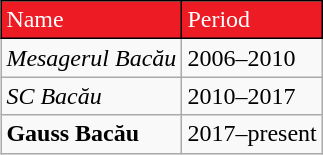<table class="wikitable" style="text-align: left" align="right">
<tr>
<td style="background:#ed1c24;color:#FFFFFF;border:1px solid #000000">Name</td>
<td style="background:#ed1c24;color:#FFFFFF;border:1px solid #000000">Period</td>
</tr>
<tr>
<td align=left><em>Mesagerul Bacău</em></td>
<td>2006–2010</td>
</tr>
<tr>
<td align=left><em>SC Bacău</em></td>
<td>2010–2017</td>
</tr>
<tr>
<td align=left><strong>Gauss Bacău</strong></td>
<td>2017–present</td>
</tr>
</table>
